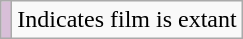<table class="wikitable">
<tr>
<td style="background-color: #D8BFD8;"></td>
<td>Indicates film is extant</td>
</tr>
</table>
